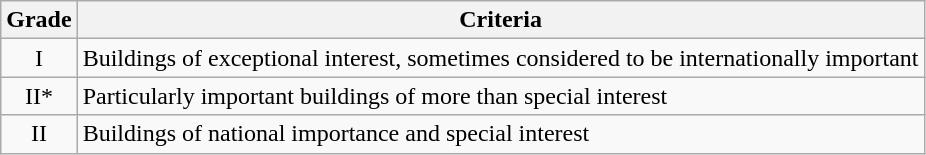<table class="wikitable">
<tr>
<th>Grade</th>
<th>Criteria</th>
</tr>
<tr>
<td align="center" >I</td>
<td>Buildings of exceptional interest, sometimes considered to be internationally important</td>
</tr>
<tr>
<td align="center" >II*</td>
<td>Particularly important buildings of more than special interest</td>
</tr>
<tr>
<td align="center" >II</td>
<td>Buildings of national importance and special interest</td>
</tr>
</table>
